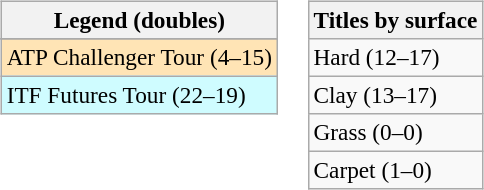<table>
<tr valign=top>
<td><br><table class=wikitable style=font-size:97%>
<tr>
<th>Legend (doubles)</th>
</tr>
<tr bgcolor=e5d1cb>
</tr>
<tr bgcolor=moccasin>
<td>ATP Challenger Tour (4–15)</td>
</tr>
<tr bgcolor=cffcff>
<td>ITF Futures Tour (22–19)</td>
</tr>
</table>
</td>
<td><br><table class=wikitable style=font-size:97%>
<tr>
<th>Titles by surface</th>
</tr>
<tr>
<td>Hard (12–17)</td>
</tr>
<tr>
<td>Clay (13–17)</td>
</tr>
<tr>
<td>Grass (0–0)</td>
</tr>
<tr>
<td>Carpet (1–0)</td>
</tr>
</table>
</td>
</tr>
</table>
